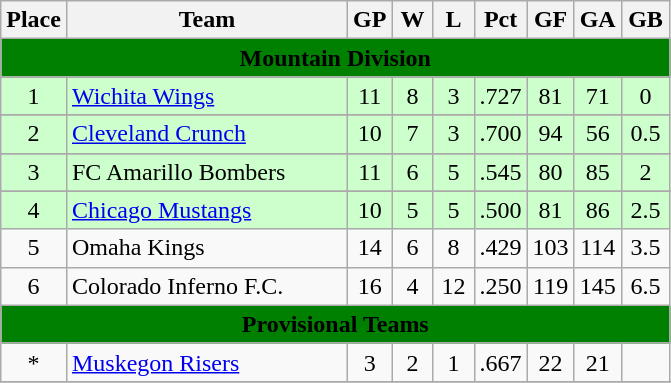<table class="wikitable" style="text-align: center;">
<tr>
<th>Place</th>
<th width="180">Team</th>
<th width="20">GP</th>
<th width="20">W</th>
<th width="20">L</th>
<th width="20">Pct</th>
<th width="20">GF</th>
<th width="20">GA</th>
<th width="25">GB</th>
</tr>
<tr>
<th style=background-color:Green colspan=11><span>Mountain Division</span></th>
</tr>
<tr>
</tr>
<tr style="background-color:#ccffcc;">
<td>1</td>
<td align=left><a href='#'>Wichita Wings</a></td>
<td>11</td>
<td>8</td>
<td>3</td>
<td>.727</td>
<td>81</td>
<td>71</td>
<td>0</td>
</tr>
<tr>
</tr>
<tr style="background-color:#ccffcc;">
<td>2</td>
<td align=left><a href='#'>Cleveland Crunch</a></td>
<td>10</td>
<td>7</td>
<td>3</td>
<td>.700</td>
<td>94</td>
<td>56</td>
<td>0.5</td>
</tr>
<tr>
</tr>
<tr style="background-color:#ccffcc;">
<td>3</td>
<td align=left>FC Amarillo Bombers</td>
<td>11</td>
<td>6</td>
<td>5</td>
<td>.545</td>
<td>80</td>
<td>85</td>
<td>2</td>
</tr>
<tr>
</tr>
<tr style="background-color:#ccffcc;">
<td>4</td>
<td align=left><a href='#'>Chicago Mustangs</a></td>
<td>10</td>
<td>5</td>
<td>5</td>
<td>.500</td>
<td>81</td>
<td>86</td>
<td>2.5</td>
</tr>
<tr>
<td>5</td>
<td align=left>Omaha Kings</td>
<td>14</td>
<td>6</td>
<td>8</td>
<td>.429</td>
<td>103</td>
<td>114</td>
<td>3.5</td>
</tr>
<tr>
<td>6</td>
<td align=left>Colorado Inferno F.C.</td>
<td>16</td>
<td>4</td>
<td>12</td>
<td>.250</td>
<td>119</td>
<td>145</td>
<td>6.5</td>
</tr>
<tr>
<th style=background-color:Green colspan=11><span>Provisional Teams</span></th>
</tr>
<tr>
<td>*</td>
<td align=left><a href='#'>Muskegon Risers</a></td>
<td>3</td>
<td>2</td>
<td>1</td>
<td>.667</td>
<td>22</td>
<td>21</td>
<td></td>
</tr>
<tr>
</tr>
</table>
